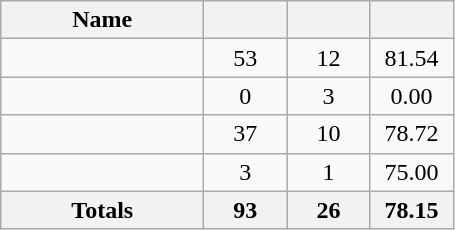<table class="wikitable sortable" style="text-align: center;">
<tr>
<th style="width:8em">Name</th>
<th style="width:3em"></th>
<th style="width:3em"></th>
<th style="width:3em"></th>
</tr>
<tr>
<td></td>
<td>53</td>
<td>12</td>
<td>81.54</td>
</tr>
<tr>
<td></td>
<td>0</td>
<td>3</td>
<td>0.00</td>
</tr>
<tr>
<td></td>
<td>37</td>
<td>10</td>
<td>78.72</td>
</tr>
<tr>
<td></td>
<td>3</td>
<td>1</td>
<td>75.00</td>
</tr>
<tr class="sortbottom">
<th>Totals</th>
<th>93</th>
<th>26</th>
<th>78.15</th>
</tr>
</table>
